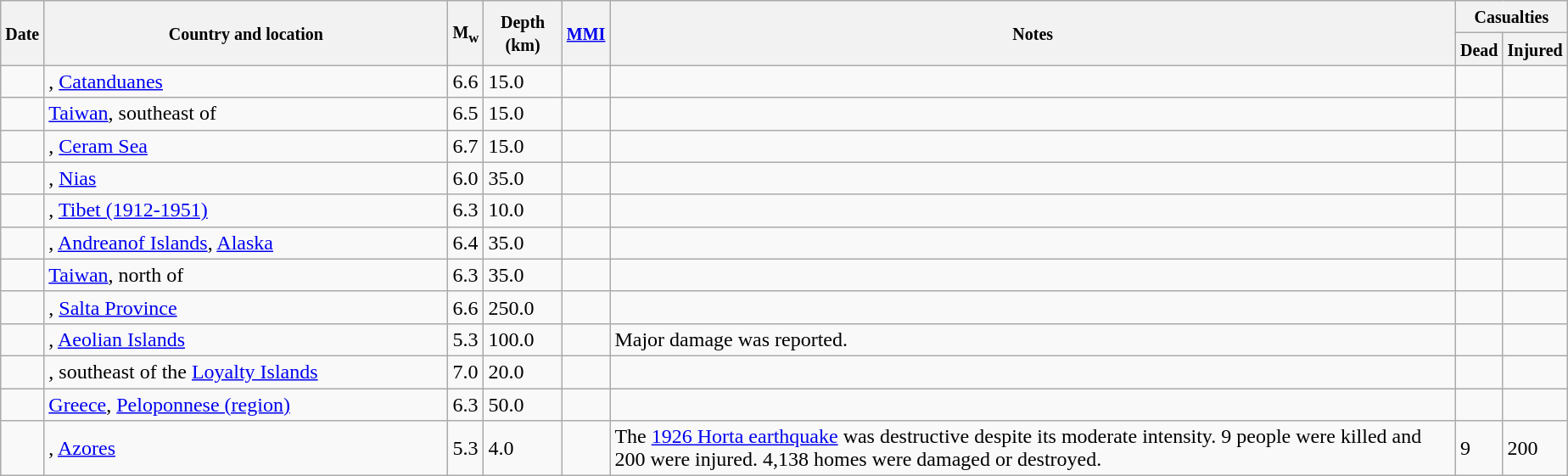<table class="wikitable sortable sort-under" style="border:1px black; margin-left:1em;">
<tr>
<th rowspan="2"><small>Date</small></th>
<th rowspan="2" style="width: 310px"><small>Country and location</small></th>
<th rowspan="2"><small>M<sub>w</sub></small></th>
<th rowspan="2"><small>Depth (km)</small></th>
<th rowspan="2"><small><a href='#'>MMI</a></small></th>
<th rowspan="2" class="unsortable"><small>Notes</small></th>
<th colspan="2"><small>Casualties</small></th>
</tr>
<tr>
<th><small>Dead</small></th>
<th><small>Injured</small></th>
</tr>
<tr>
<td></td>
<td>, <a href='#'>Catanduanes</a></td>
<td>6.6</td>
<td>15.0</td>
<td></td>
<td></td>
<td></td>
<td></td>
</tr>
<tr>
<td></td>
<td> <a href='#'>Taiwan</a>, southeast of</td>
<td>6.5</td>
<td>15.0</td>
<td></td>
<td></td>
<td></td>
<td></td>
</tr>
<tr>
<td></td>
<td>, <a href='#'>Ceram Sea</a></td>
<td>6.7</td>
<td>15.0</td>
<td></td>
<td></td>
<td></td>
<td></td>
</tr>
<tr>
<td></td>
<td>, <a href='#'>Nias</a></td>
<td>6.0</td>
<td>35.0</td>
<td></td>
<td></td>
<td></td>
<td></td>
</tr>
<tr>
<td></td>
<td>, <a href='#'>Tibet (1912-1951)</a></td>
<td>6.3</td>
<td>10.0</td>
<td></td>
<td></td>
<td></td>
<td></td>
</tr>
<tr>
<td></td>
<td>, <a href='#'>Andreanof Islands</a>, <a href='#'>Alaska</a></td>
<td>6.4</td>
<td>35.0</td>
<td></td>
<td></td>
<td></td>
<td></td>
</tr>
<tr>
<td></td>
<td> <a href='#'>Taiwan</a>, north of</td>
<td>6.3</td>
<td>35.0</td>
<td></td>
<td></td>
<td></td>
<td></td>
</tr>
<tr>
<td></td>
<td>, <a href='#'>Salta Province</a></td>
<td>6.6</td>
<td>250.0</td>
<td></td>
<td></td>
<td></td>
<td></td>
</tr>
<tr>
<td></td>
<td>, <a href='#'>Aeolian Islands</a></td>
<td>5.3</td>
<td>100.0</td>
<td></td>
<td>Major damage was reported.</td>
<td></td>
<td></td>
</tr>
<tr>
<td></td>
<td>, southeast of the <a href='#'>Loyalty Islands</a></td>
<td>7.0</td>
<td>20.0</td>
<td></td>
<td></td>
<td></td>
<td></td>
</tr>
<tr>
<td></td>
<td> <a href='#'>Greece</a>, <a href='#'>Peloponnese (region)</a></td>
<td>6.3</td>
<td>50.0</td>
<td></td>
<td></td>
<td></td>
<td></td>
</tr>
<tr>
<td></td>
<td>, <a href='#'>Azores</a></td>
<td>5.3</td>
<td>4.0</td>
<td></td>
<td>The <a href='#'>1926 Horta earthquake</a> was destructive despite its moderate intensity. 9 people were killed and 200 were injured. 4,138 homes were damaged or destroyed.</td>
<td>9</td>
<td>200</td>
</tr>
</table>
